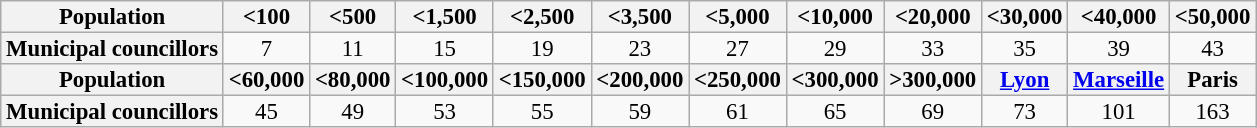<table class="wikitable" style="text-align:center;font-size:95%;line-height:14px;">
<tr>
<th>Population</th>
<th><100</th>
<th><500</th>
<th><1,500</th>
<th><2,500</th>
<th><3,500</th>
<th><5,000</th>
<th><10,000</th>
<th><20,000</th>
<th><30,000</th>
<th><40,000</th>
<th><50,000</th>
</tr>
<tr>
<th>Municipal councillors</th>
<td>7</td>
<td>11</td>
<td>15</td>
<td>19</td>
<td>23</td>
<td>27</td>
<td>29</td>
<td>33</td>
<td>35</td>
<td>39</td>
<td>43</td>
</tr>
<tr>
<th>Population</th>
<th><60,000</th>
<th><80,000</th>
<th><100,000</th>
<th><150,000</th>
<th><200,000</th>
<th><250,000</th>
<th><300,000</th>
<th>>300,000</th>
<th><a href='#'>Lyon</a></th>
<th><a href='#'>Marseille</a></th>
<th>Paris</th>
</tr>
<tr>
<th>Municipal councillors</th>
<td>45</td>
<td>49</td>
<td>53</td>
<td>55</td>
<td>59</td>
<td>61</td>
<td>65</td>
<td>69</td>
<td>73</td>
<td>101</td>
<td>163</td>
</tr>
</table>
